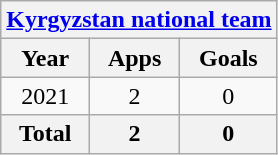<table class="wikitable" style="text-align:center">
<tr>
<th colspan=3><a href='#'>Kyrgyzstan national team</a></th>
</tr>
<tr>
<th>Year</th>
<th>Apps</th>
<th>Goals</th>
</tr>
<tr>
<td>2021</td>
<td>2</td>
<td>0</td>
</tr>
<tr>
<th>Total</th>
<th>2</th>
<th>0</th>
</tr>
</table>
